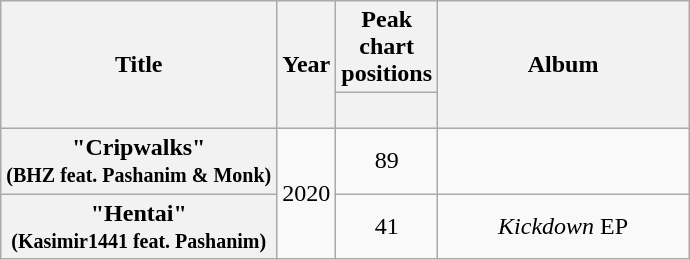<table class="wikitable plainrowheaders" style="text-align:center;">
<tr>
<th scope="col" rowspan="2">Title</th>
<th scope="col" rowspan="2" style="width:1em;">Year</th>
<th scope="col" colspan="1">Peak chart positions</th>
<th scope="col" rowspan="2" style="width:10em;">Album</th>
</tr>
<tr>
<th style="width:2.5em; font-size:90%"><a href='#'></a><br></th>
</tr>
<tr>
<th scope="row">"Cripwalks"<br><small>(BHZ feat. Pashanim & Monk)</small></th>
<td rowspan="2">2020</td>
<td>89</td>
<td></td>
</tr>
<tr>
<th scope="row">"Hentai" <br><small>(Kasimir1441 feat. Pashanim)</small></th>
<td>41</td>
<td><em>Kickdown</em> EP</td>
</tr>
</table>
